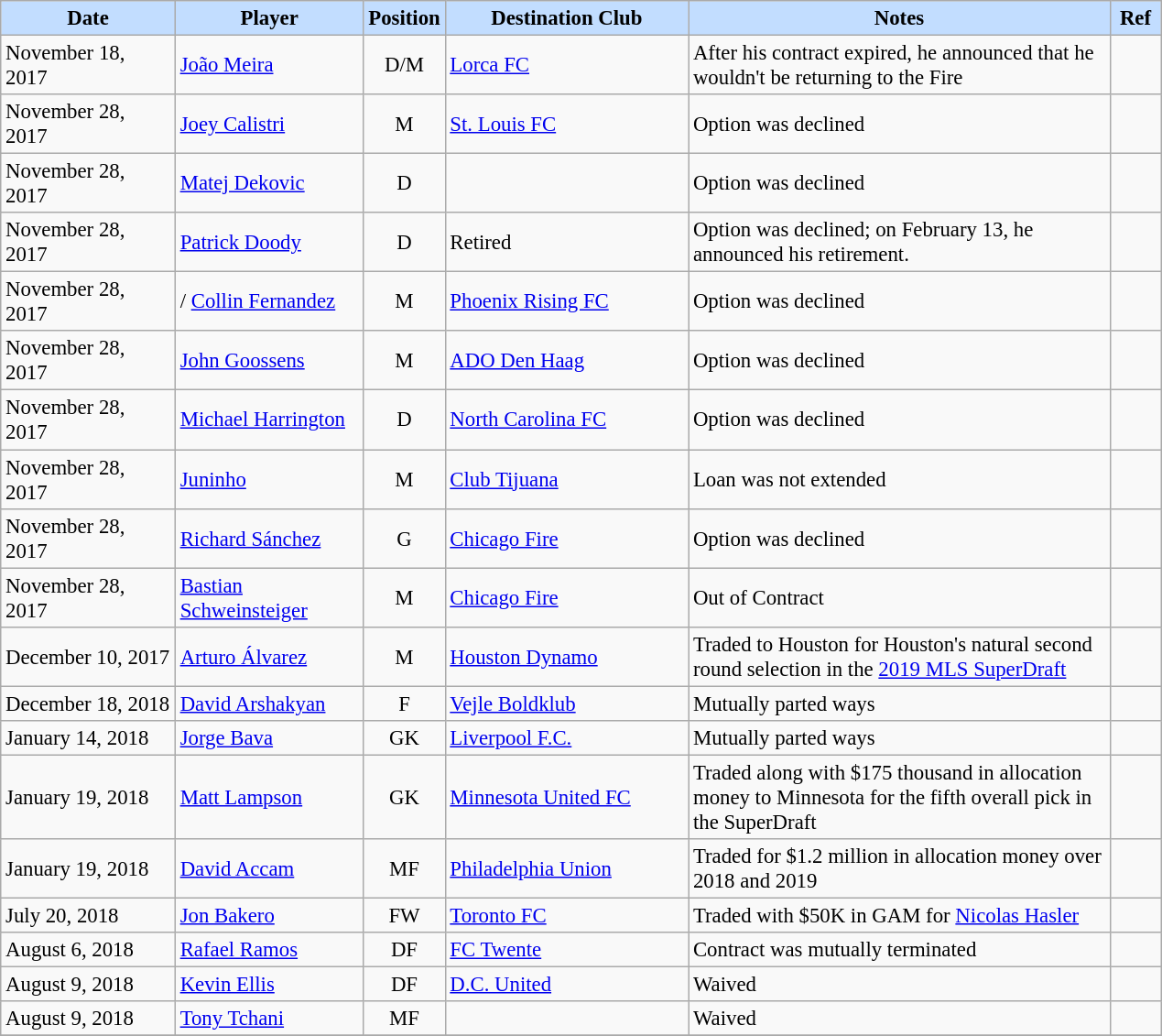<table class="wikitable" style="text-align:left; font-size:95%;">
<tr>
<th style="background:#c2ddff; width:120px;">Date</th>
<th style="background:#c2ddff; width:130px;">Player</th>
<th style="background:#c2ddff; width:50px;">Position</th>
<th style="background:#c2ddff; width:170px;">Destination Club</th>
<th style="background:#c2ddff; width:300px;">Notes</th>
<th style="background:#c2ddff; width:30px;">Ref</th>
</tr>
<tr>
<td>November 18, 2017</td>
<td> <a href='#'>João Meira</a></td>
<td align=center>D/M</td>
<td> <a href='#'>Lorca FC</a></td>
<td>After his contract expired, he announced that he wouldn't be returning to the Fire</td>
<td></td>
</tr>
<tr>
<td>November 28, 2017</td>
<td> <a href='#'>Joey Calistri</a></td>
<td align=center>M</td>
<td> <a href='#'>St. Louis FC</a></td>
<td>Option was declined</td>
<td></td>
</tr>
<tr>
<td>November 28, 2017</td>
<td> <a href='#'>Matej Dekovic</a></td>
<td align=center>D</td>
<td></td>
<td>Option was declined</td>
<td></td>
</tr>
<tr>
<td>November 28, 2017</td>
<td> <a href='#'>Patrick Doody</a></td>
<td align=center>D</td>
<td>Retired</td>
<td>Option was declined; on February 13, he announced his retirement.</td>
<td></td>
</tr>
<tr>
<td>November 28, 2017</td>
<td>/ <a href='#'>Collin Fernandez</a></td>
<td align=center>M</td>
<td> <a href='#'>Phoenix Rising FC</a></td>
<td>Option was declined</td>
<td></td>
</tr>
<tr>
<td>November 28, 2017</td>
<td> <a href='#'>John Goossens</a></td>
<td align=center>M</td>
<td> <a href='#'>ADO Den Haag</a></td>
<td>Option was declined</td>
<td></td>
</tr>
<tr>
<td>November 28, 2017</td>
<td> <a href='#'>Michael Harrington</a></td>
<td align=center>D</td>
<td> <a href='#'>North Carolina FC</a></td>
<td>Option was declined</td>
<td></td>
</tr>
<tr>
<td>November 28, 2017</td>
<td> <a href='#'>Juninho</a></td>
<td align=center>M</td>
<td> <a href='#'>Club Tijuana</a></td>
<td>Loan was not extended</td>
<td></td>
</tr>
<tr>
<td>November 28, 2017</td>
<td> <a href='#'>Richard Sánchez</a></td>
<td align=center>G</td>
<td> <a href='#'>Chicago Fire</a></td>
<td>Option was declined</td>
<td></td>
</tr>
<tr>
<td>November 28, 2017</td>
<td> <a href='#'>Bastian Schweinsteiger</a></td>
<td align=center>M</td>
<td> <a href='#'>Chicago Fire</a></td>
<td>Out of Contract</td>
<td></td>
</tr>
<tr>
<td>December 10, 2017</td>
<td> <a href='#'>Arturo Álvarez</a></td>
<td align=center>M</td>
<td> <a href='#'>Houston Dynamo</a></td>
<td>Traded to Houston for Houston's natural second round selection in the <a href='#'>2019 MLS SuperDraft</a></td>
<td></td>
</tr>
<tr>
<td>December 18, 2018</td>
<td> <a href='#'>David Arshakyan</a></td>
<td align=center>F</td>
<td> <a href='#'>Vejle Boldklub</a></td>
<td>Mutually parted ways</td>
<td></td>
</tr>
<tr>
<td>January 14, 2018</td>
<td> <a href='#'>Jorge Bava</a></td>
<td align=center>GK</td>
<td> <a href='#'>Liverpool F.C.</a></td>
<td>Mutually parted ways</td>
<td></td>
</tr>
<tr>
<td>January 19, 2018</td>
<td> <a href='#'>Matt Lampson</a></td>
<td align=center>GK</td>
<td> <a href='#'>Minnesota United FC</a></td>
<td>Traded along with $175 thousand in allocation money to Minnesota for the fifth overall pick in the SuperDraft</td>
<td></td>
</tr>
<tr>
<td>January 19, 2018</td>
<td> <a href='#'>David Accam</a></td>
<td align=center>MF</td>
<td> <a href='#'>Philadelphia Union</a></td>
<td>Traded for $1.2 million in allocation money over 2018 and 2019</td>
<td></td>
</tr>
<tr>
<td>July 20, 2018</td>
<td> <a href='#'>Jon Bakero</a></td>
<td align=center>FW</td>
<td> <a href='#'>Toronto FC</a></td>
<td>Traded with $50K in GAM for <a href='#'>Nicolas Hasler</a></td>
<td></td>
</tr>
<tr>
<td>August 6, 2018</td>
<td> <a href='#'>Rafael Ramos</a></td>
<td align=center>DF</td>
<td> <a href='#'>FC Twente</a></td>
<td>Contract was mutually terminated</td>
<td></td>
</tr>
<tr>
<td>August 9, 2018</td>
<td> <a href='#'>Kevin Ellis</a></td>
<td align=center>DF</td>
<td> <a href='#'>D.C. United</a></td>
<td>Waived</td>
<td></td>
</tr>
<tr>
<td>August 9, 2018</td>
<td> <a href='#'>Tony Tchani</a></td>
<td align=center>MF</td>
<td></td>
<td>Waived</td>
<td></td>
</tr>
<tr>
</tr>
</table>
